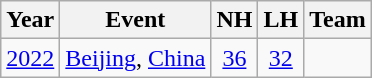<table class="wikitable sortable" style="text-align:center;">
<tr>
<th>Year</th>
<th>Event</th>
<th>NH</th>
<th>LH</th>
<th>Team</th>
</tr>
<tr>
<td><a href='#'>2022</a></td>
<td style="text-align:left;"> <a href='#'>Beijing</a>, <a href='#'>China</a></td>
<td><a href='#'>36</a></td>
<td><a href='#'>32</a></td>
<td></td>
</tr>
</table>
